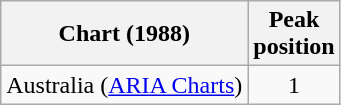<table class="wikitable">
<tr>
<th>Chart (1988)</th>
<th>Peak<br>position</th>
</tr>
<tr>
<td>Australia (<a href='#'>ARIA Charts</a>)</td>
<td style="text-align:center;">1</td>
</tr>
</table>
